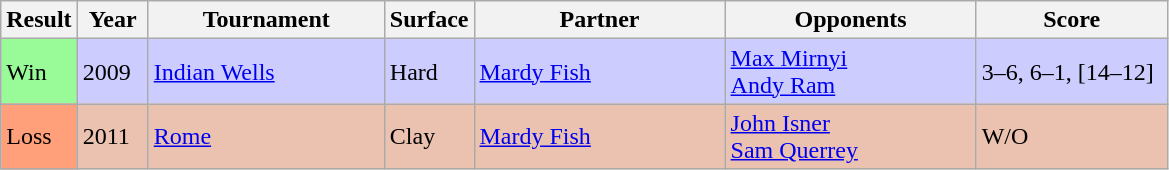<table class="sortable wikitable">
<tr>
<th style="width:40px">Result</th>
<th style="width:40px">Year</th>
<th style="width:150px">Tournament</th>
<th style="width:50px">Surface</th>
<th style="width:160px">Partner</th>
<th style="width:160px">Opponents</th>
<th style="width:120px"  class="unsortable">Score</th>
</tr>
<tr style="background:#ccccff;">
<td style="background:#98fb98;">Win</td>
<td>2009</td>
<td><a href='#'>Indian Wells</a></td>
<td>Hard</td>
<td> <a href='#'>Mardy Fish</a></td>
<td> <a href='#'>Max Mirnyi</a><br> <a href='#'>Andy Ram</a></td>
<td>3–6, 6–1, [14–12]</td>
</tr>
<tr bgcolor=ebc2af>
<td style="background:#ffa07a;">Loss</td>
<td>2011</td>
<td><a href='#'>Rome</a></td>
<td>Clay</td>
<td> <a href='#'>Mardy Fish</a></td>
<td> <a href='#'>John Isner</a><br> <a href='#'>Sam Querrey</a></td>
<td>W/O</td>
</tr>
</table>
